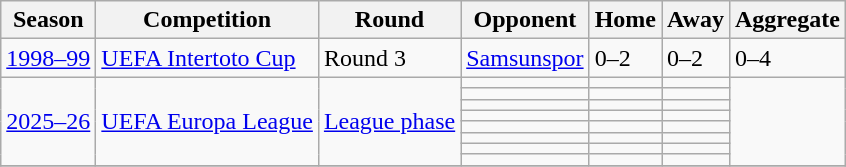<table class="wikitable">
<tr>
<th>Season</th>
<th>Competition</th>
<th>Round</th>
<th>Opponent</th>
<th>Home</th>
<th>Away</th>
<th>Aggregate</th>
</tr>
<tr>
<td><a href='#'>1998–99</a></td>
<td><a href='#'>UEFA Intertoto Cup</a></td>
<td>Round 3</td>
<td> <a href='#'>Samsunspor</a></td>
<td>0–2</td>
<td>0–2</td>
<td>0–4</td>
</tr>
<tr>
<td rowspan=8><a href='#'>2025–26</a></td>
<td rowspan=8><a href='#'>UEFA Europa League</a></td>
<td rowspan=8><a href='#'>League phase</a></td>
<td></td>
<td></td>
<td></td>
<td rowspan=8></td>
</tr>
<tr>
<td></td>
<td></td>
<td></td>
</tr>
<tr>
<td></td>
<td></td>
<td></td>
</tr>
<tr>
<td></td>
<td></td>
<td></td>
</tr>
<tr>
<td></td>
<td></td>
<td></td>
</tr>
<tr>
<td></td>
<td></td>
<td></td>
</tr>
<tr>
<td></td>
<td></td>
<td></td>
</tr>
<tr>
<td></td>
<td></td>
<td></td>
</tr>
<tr>
</tr>
</table>
